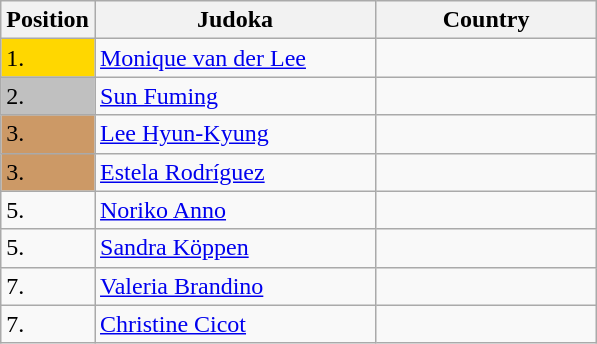<table class=wikitable>
<tr>
<th>Position</th>
<th width=180>Judoka</th>
<th width=140>Country</th>
</tr>
<tr>
<td bgcolor=gold>1.</td>
<td><a href='#'>Monique van der Lee</a></td>
<td></td>
</tr>
<tr>
<td bgcolor=silver>2.</td>
<td><a href='#'>Sun Fuming</a></td>
<td></td>
</tr>
<tr>
<td bgcolor=CC9966>3.</td>
<td><a href='#'>Lee Hyun-Kyung</a></td>
<td></td>
</tr>
<tr>
<td bgcolor=CC9966>3.</td>
<td><a href='#'>Estela Rodríguez</a></td>
<td></td>
</tr>
<tr>
<td>5.</td>
<td><a href='#'>Noriko Anno</a></td>
<td></td>
</tr>
<tr>
<td>5.</td>
<td><a href='#'>Sandra Köppen</a></td>
<td></td>
</tr>
<tr>
<td>7.</td>
<td><a href='#'>Valeria Brandino</a></td>
<td></td>
</tr>
<tr>
<td>7.</td>
<td><a href='#'>Christine Cicot</a></td>
<td></td>
</tr>
</table>
